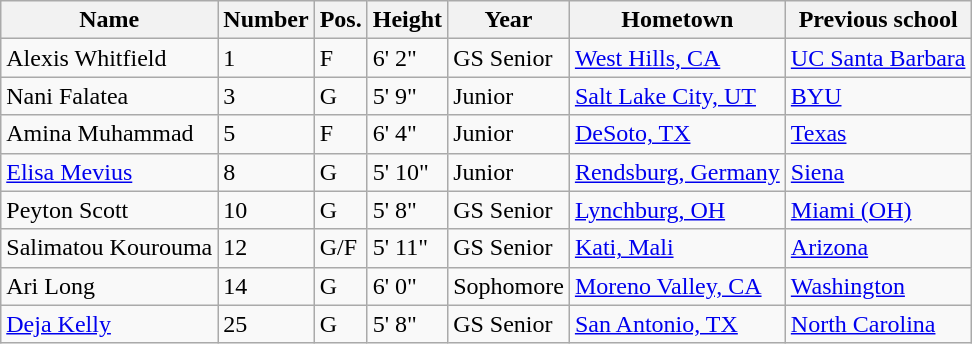<table class="wikitable sortable" border="1">
<tr>
<th>Name</th>
<th>Number</th>
<th>Pos.</th>
<th>Height</th>
<th>Year</th>
<th>Hometown</th>
<th class="unsortable">Previous school</th>
</tr>
<tr>
<td>Alexis Whitfield</td>
<td>1</td>
<td>F</td>
<td>6' 2"</td>
<td>GS Senior</td>
<td><a href='#'>West Hills, CA</a></td>
<td><a href='#'>UC Santa Barbara</a></td>
</tr>
<tr>
<td>Nani Falatea</td>
<td>3</td>
<td>G</td>
<td>5' 9"</td>
<td> Junior</td>
<td><a href='#'>Salt Lake City, UT</a></td>
<td><a href='#'>BYU</a></td>
</tr>
<tr>
<td>Amina Muhammad</td>
<td>5</td>
<td>F</td>
<td>6' 4"</td>
<td>Junior</td>
<td><a href='#'>DeSoto, TX</a></td>
<td><a href='#'>Texas</a></td>
</tr>
<tr>
<td><a href='#'>Elisa Mevius</a></td>
<td>8</td>
<td>G</td>
<td>5' 10"</td>
<td>Junior</td>
<td><a href='#'>Rendsburg, Germany</a></td>
<td><a href='#'>Siena</a></td>
</tr>
<tr>
<td>Peyton Scott</td>
<td>10</td>
<td>G</td>
<td>5' 8"</td>
<td>GS Senior</td>
<td><a href='#'>Lynchburg, OH</a></td>
<td><a href='#'>Miami (OH)</a></td>
</tr>
<tr>
<td>Salimatou Kourouma</td>
<td>12</td>
<td>G/F</td>
<td>5' 11"</td>
<td>GS Senior</td>
<td><a href='#'>Kati, Mali</a></td>
<td><a href='#'>Arizona</a></td>
</tr>
<tr>
<td>Ari Long</td>
<td>14</td>
<td>G</td>
<td>6' 0"</td>
<td>Sophomore</td>
<td><a href='#'>Moreno Valley, CA</a></td>
<td><a href='#'>Washington</a></td>
</tr>
<tr>
<td><a href='#'>Deja Kelly</a></td>
<td>25</td>
<td>G</td>
<td>5' 8"</td>
<td>GS Senior</td>
<td><a href='#'>San Antonio, TX</a></td>
<td><a href='#'>North Carolina</a></td>
</tr>
</table>
